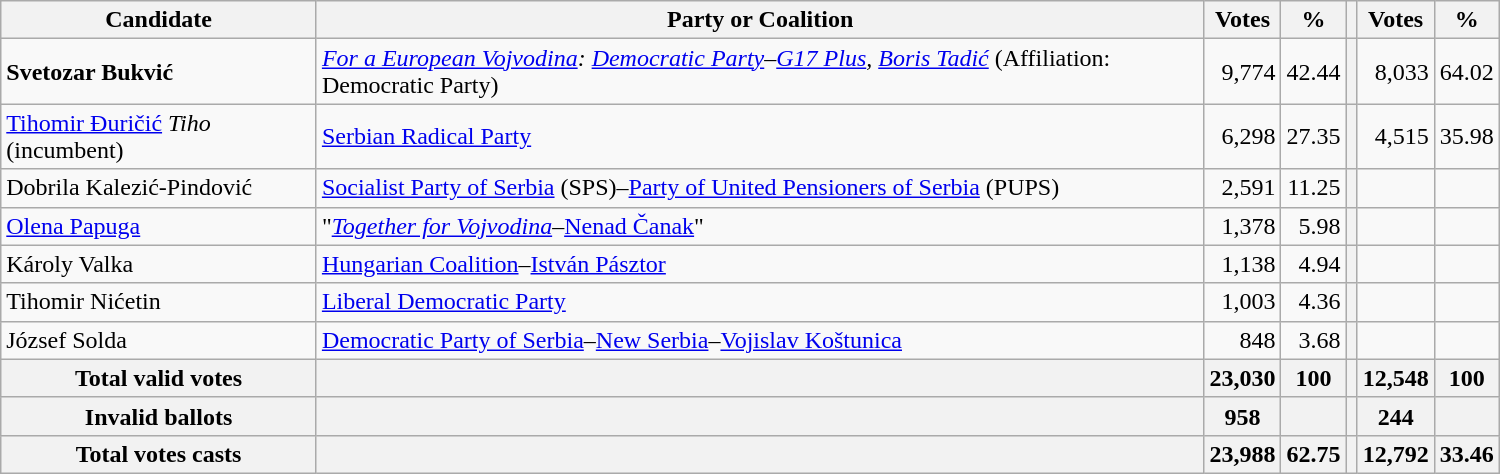<table style="width:1000px;" class="wikitable">
<tr>
<th>Candidate</th>
<th>Party or Coalition</th>
<th>Votes</th>
<th>%</th>
<th></th>
<th>Votes</th>
<th>%</th>
</tr>
<tr>
<td align="left"><strong>Svetozar Bukvić</strong></td>
<td align="left"><em><a href='#'>For a European Vojvodina</a>: <a href='#'>Democratic Party</a>–<a href='#'>G17 Plus</a>, <a href='#'>Boris Tadić</a></em> (Affiliation: Democratic Party)</td>
<td align="right">9,774</td>
<td align="right">42.44</td>
<th align="left"></th>
<td align="right">8,033</td>
<td align="right">64.02</td>
</tr>
<tr>
<td align="left"><a href='#'>Tihomir Đuričić</a> <em>Tiho</em> (incumbent)</td>
<td align="left"><a href='#'>Serbian Radical Party</a></td>
<td align="right">6,298</td>
<td align="right">27.35</td>
<th align="left"></th>
<td align="right">4,515</td>
<td align="right">35.98</td>
</tr>
<tr>
<td align="left">Dobrila Kalezić-Pindović</td>
<td align="left"><a href='#'>Socialist Party of Serbia</a> (SPS)–<a href='#'>Party of United Pensioners of Serbia</a> (PUPS)</td>
<td align="right">2,591</td>
<td align="right">11.25</td>
<th align="left"></th>
<td align="right"></td>
<td align="right"></td>
</tr>
<tr>
<td align="left"><a href='#'>Olena Papuga</a></td>
<td align="left">"<em><a href='#'>Together for Vojvodina</a></em>–<a href='#'>Nenad Čanak</a>"</td>
<td align="right">1,378</td>
<td align="right">5.98</td>
<th align="left"></th>
<td align="right"></td>
<td align="right"></td>
</tr>
<tr>
<td align="left">Károly Valka</td>
<td align="left"><a href='#'>Hungarian Coalition</a>–<a href='#'>István Pásztor</a></td>
<td align="right">1,138</td>
<td align="right">4.94</td>
<th align="left"></th>
<td align="right"></td>
<td align="right"></td>
</tr>
<tr>
<td align="left">Tihomir Nićetin</td>
<td align="left"><a href='#'>Liberal Democratic Party</a></td>
<td align="right">1,003</td>
<td align="right">4.36</td>
<th align="left"></th>
<td align="right"></td>
<td align="right"></td>
</tr>
<tr>
<td align="left">József Solda</td>
<td align="left"><a href='#'>Democratic Party of Serbia</a>–<a href='#'>New Serbia</a>–<a href='#'>Vojislav Koštunica</a></td>
<td align="right">848</td>
<td align="right">3.68</td>
<th align="left"></th>
<td align="right"></td>
<td align="right"></td>
</tr>
<tr>
<th align="left">Total valid votes</th>
<th align="left"></th>
<th align="right">23,030</th>
<th align="right">100</th>
<th align="left"></th>
<th align="right">12,548</th>
<th align="right">100</th>
</tr>
<tr>
<th align="left">Invalid ballots</th>
<th align="left"></th>
<th align="right">958</th>
<th align="right"></th>
<th align="left"></th>
<th align="right">244</th>
<th align="right"></th>
</tr>
<tr>
<th align="left">Total votes casts</th>
<th align="left"></th>
<th align="right">23,988</th>
<th align="right">62.75</th>
<th align="left"></th>
<th align="right">12,792</th>
<th align="right">33.46</th>
</tr>
</table>
